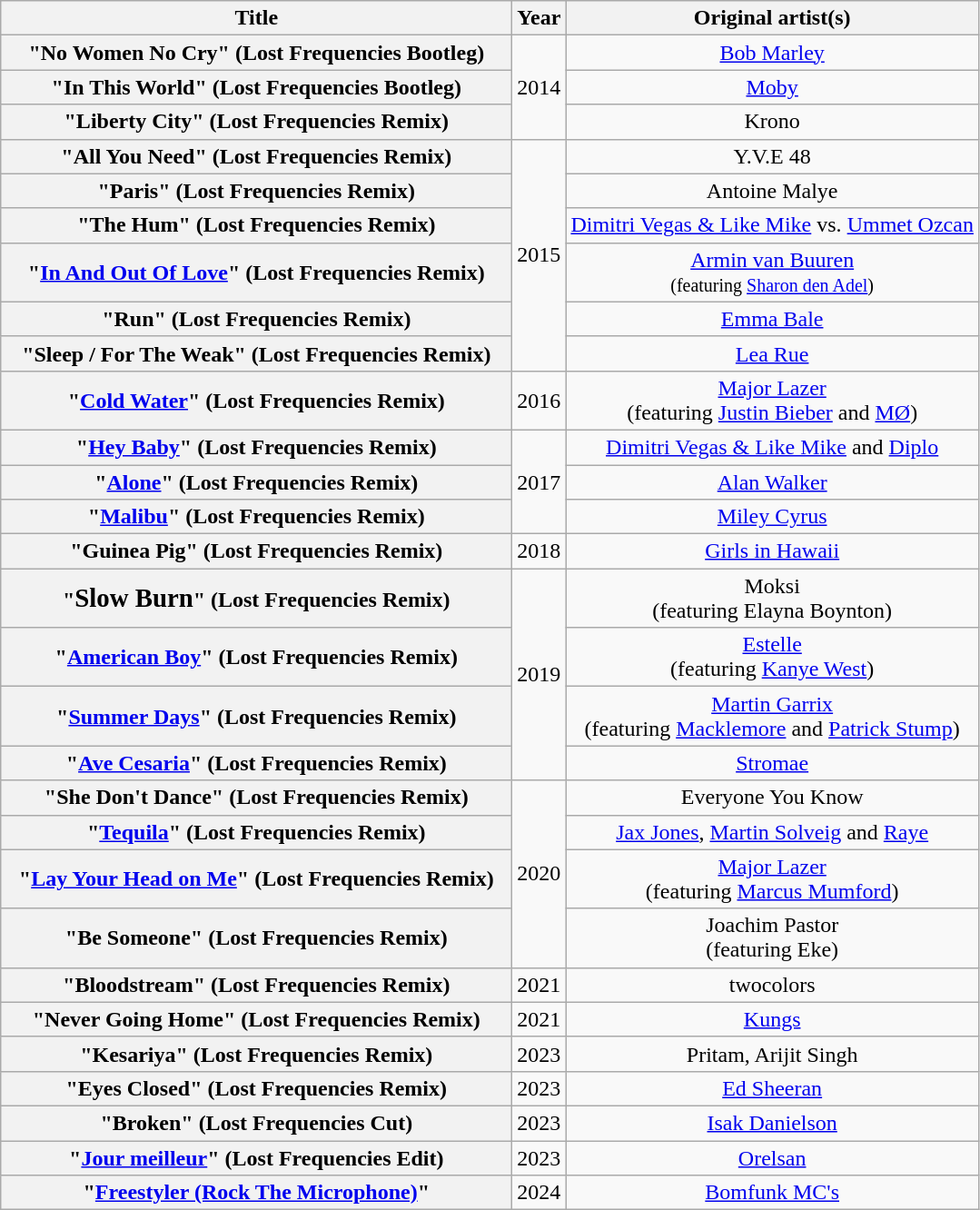<table class="wikitable plainrowheaders" border="1" style="text-align:center;">
<tr>
<th scope="col" style="width:23em;">Title</th>
<th scope="col" style="width:1em;">Year</th>
<th scope="col">Original artist(s)</th>
</tr>
<tr>
<th scope="row">"No Women No Cry" <span>(Lost Frequencies Bootleg)</span></th>
<td rowspan="3">2014</td>
<td><a href='#'>Bob Marley</a></td>
</tr>
<tr>
<th scope="row">"In This World" <span>(Lost Frequencies Bootleg)</span></th>
<td><a href='#'>Moby</a></td>
</tr>
<tr>
<th scope="row">"Liberty City" <span>(Lost Frequencies Remix)</span></th>
<td>Krono</td>
</tr>
<tr>
<th scope="row">"All You Need" <span>(Lost Frequencies Remix)</span></th>
<td rowspan="6">2015</td>
<td>Y.V.E 48</td>
</tr>
<tr>
<th scope="row">"Paris" <span>(Lost Frequencies Remix)</span></th>
<td>Antoine Malye</td>
</tr>
<tr>
<th scope="row">"The Hum" <span>(Lost Frequencies Remix)</span></th>
<td><a href='#'>Dimitri Vegas & Like Mike</a> vs. <a href='#'>Ummet Ozcan</a></td>
</tr>
<tr>
<th scope="row">"<a href='#'>In And Out Of Love</a>" <span>(Lost Frequencies Remix)</span></th>
<td><a href='#'>Armin van Buuren</a><br><small>(featuring <a href='#'>Sharon den Adel</a>)</small></td>
</tr>
<tr>
<th scope="row">"Run" <span>(Lost Frequencies Remix)</span></th>
<td><a href='#'>Emma Bale</a></td>
</tr>
<tr>
<th scope="row">"Sleep / For The Weak" <span>(Lost Frequencies Remix)</span></th>
<td><a href='#'>Lea Rue</a></td>
</tr>
<tr>
<th scope="row">"<a href='#'>Cold Water</a>" <span>(Lost Frequencies Remix)</span></th>
<td>2016</td>
<td><a href='#'>Major Lazer</a><br><span>(featuring <a href='#'>Justin Bieber</a> and <a href='#'>MØ</a>)</span></td>
</tr>
<tr>
<th scope="row">"<a href='#'>Hey Baby</a>" <span>(Lost Frequencies Remix)</span></th>
<td rowspan="3">2017</td>
<td><a href='#'>Dimitri Vegas & Like Mike</a> and <a href='#'>Diplo</a></td>
</tr>
<tr>
<th scope="row">"<a href='#'>Alone</a>" <span>(Lost Frequencies Remix)</span></th>
<td><a href='#'>Alan Walker</a></td>
</tr>
<tr>
<th scope="row">"<a href='#'>Malibu</a>" <span>(Lost Frequencies Remix)</span></th>
<td><a href='#'>Miley Cyrus</a></td>
</tr>
<tr>
<th scope="row">"Guinea Pig" <span>(Lost Frequencies Remix)</span></th>
<td>2018</td>
<td><a href='#'>Girls in Hawaii</a></td>
</tr>
<tr>
<th scope="row"><span>"<big>Slow Burn</big>" (Lost Frequencies Remix)</span></th>
<td rowspan="4">2019</td>
<td>Moksi <br><span>(featuring Elayna Boynton)</span></td>
</tr>
<tr>
<th scope="row">"<a href='#'>American Boy</a>" <span>(Lost Frequencies Remix)</span></th>
<td><a href='#'>Estelle</a> <br><span>(featuring <a href='#'>Kanye West</a>)</span></td>
</tr>
<tr>
<th scope="row">"<a href='#'>Summer Days</a>" <span>(Lost Frequencies Remix)</span></th>
<td><a href='#'>Martin Garrix</a> <br><span>(featuring <a href='#'>Macklemore</a> and <a href='#'>Patrick Stump</a>)</span></td>
</tr>
<tr>
<th scope="row">"<a href='#'>Ave Cesaria</a>" <span>(Lost Frequencies Remix)</span></th>
<td><a href='#'>Stromae</a></td>
</tr>
<tr>
<th scope="row">"She Don't Dance" <span>(Lost Frequencies Remix)</span></th>
<td rowspan="4">2020</td>
<td>Everyone You Know</td>
</tr>
<tr>
<th scope="row">"<a href='#'>Tequila</a>" <span>(Lost Frequencies Remix)</span></th>
<td><a href='#'>Jax Jones</a>, <a href='#'>Martin Solveig</a> and <a href='#'>Raye</a></td>
</tr>
<tr>
<th scope="row">"<a href='#'>Lay Your Head on Me</a>" <span>(Lost Frequencies Remix)</span></th>
<td><a href='#'>Major Lazer</a> <br><span>(featuring <a href='#'>Marcus Mumford</a>)</span></td>
</tr>
<tr>
<th scope="row">"Be Someone" <span>(Lost Frequencies Remix)</span></th>
<td>Joachim Pastor <br><span>(featuring Eke)</span></td>
</tr>
<tr>
<th scope="row">"Bloodstream" <span>(Lost Frequencies Remix)</span></th>
<td>2021</td>
<td>twocolors</td>
</tr>
<tr>
<th scope="row">"Never Going Home" <span>(Lost Frequencies Remix)</span></th>
<td>2021</td>
<td><a href='#'>Kungs</a></td>
</tr>
<tr>
<th scope="row">"Kesariya" <span>(Lost Frequencies Remix)</span></th>
<td>2023</td>
<td>Pritam, Arijit Singh</td>
</tr>
<tr>
<th scope="row">"Eyes Closed" <span>(Lost Frequencies Remix)</span></th>
<td>2023</td>
<td><a href='#'>Ed Sheeran</a></td>
</tr>
<tr>
<th scope="row">"Broken" <span>(Lost Frequencies Cut)</span></th>
<td>2023</td>
<td><a href='#'>Isak Danielson</a></td>
</tr>
<tr>
<th scope="row">"<a href='#'>Jour meilleur</a>" <span>(Lost Frequencies Edit)</span></th>
<td>2023</td>
<td><a href='#'>Orelsan</a></td>
</tr>
<tr>
<th scope="row">"<a href='#'>Freestyler (Rock The Microphone)</a>"</th>
<td>2024</td>
<td><a href='#'>Bomfunk MC's</a></td>
</tr>
</table>
